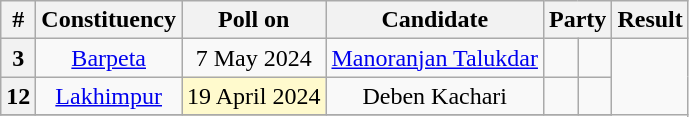<table class="wikitable sortable" style="text-align:center;">
<tr>
<th>#</th>
<th>Constituency</th>
<th>Poll on</th>
<th>Candidate</th>
<th colspan="2">Party</th>
<th>Result</th>
</tr>
<tr>
<th>3</th>
<td><a href='#'>Barpeta</a></td>
<td>7 May 2024</td>
<td><a href='#'>Manoranjan Talukdar</a></td>
<td></td>
<td></td>
</tr>
<tr>
<th>12</th>
<td><a href='#'>Lakhimpur</a></td>
<td bgcolor=#FFFACD>19 April 2024</td>
<td>Deben Kachari</td>
<td></td>
<td></td>
</tr>
<tr>
</tr>
</table>
